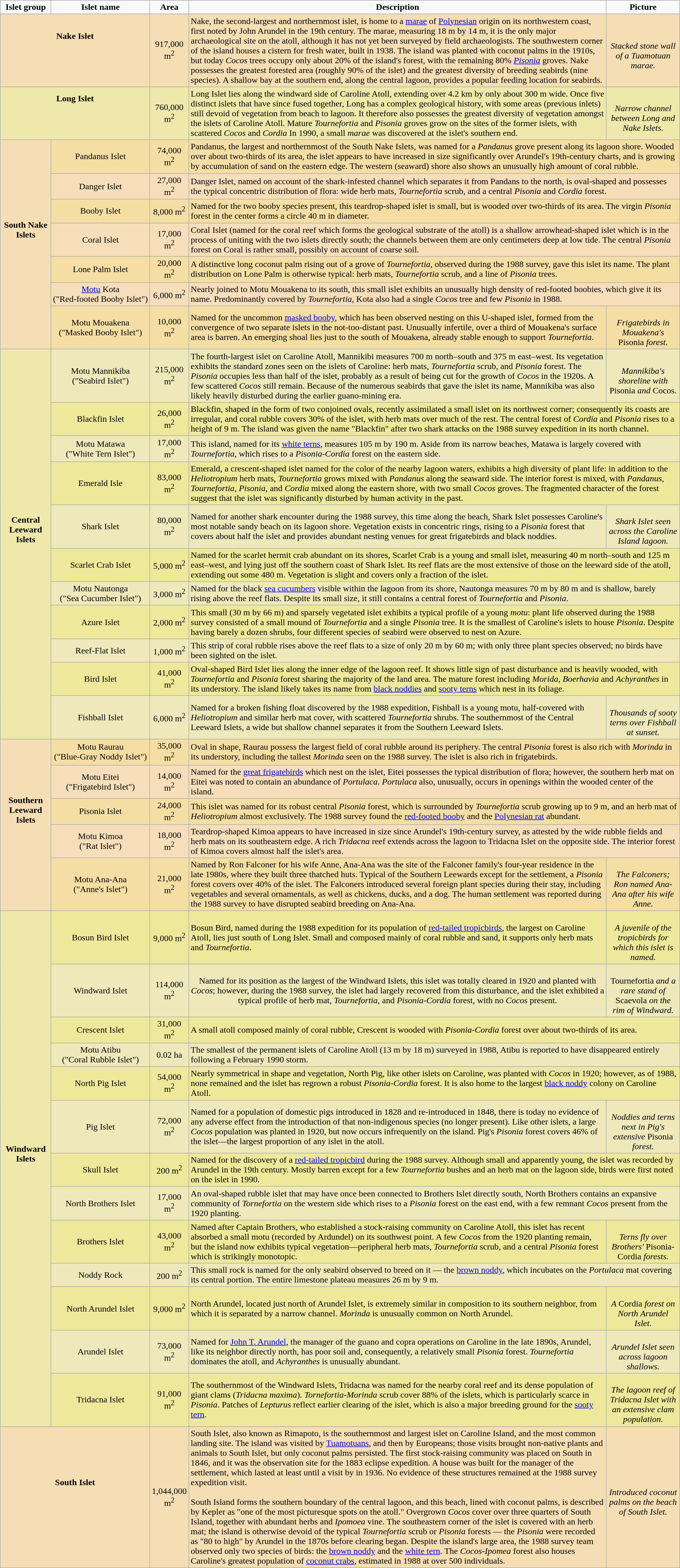<table class="wikitable">
<tr align=center>
<td><strong>Islet group</strong></td>
<td><strong>Islet name</strong></td>
<td width=60><strong>Area</strong></td>
<td><strong>Description</strong></td>
<td><strong>Picture</strong></td>
</tr>
<tr align=center bgcolor=#F5DEB3>
<td colspan=2><strong>Nake Islet</strong><br><br><br><br></td>
<td>917,000 m<sup>2</sup></td>
<td align=left>Nake, the second-largest and northernmost islet, is home to a <a href='#'>marae</a> of <a href='#'>Polynesian</a> origin on its northwestern coast, first noted by John Arundel in the 19th century. The marae, measuring 18 m by 14 m, it is the only major archaeological site on the atoll, although  it has not yet been surveyed by field archaeologists. The southwestern corner of the island houses a cistern for fresh water, built in 1938. The island was planted with coconut palms in the 1910s, but today <em>Cocos</em> trees occupy only about 20% of the island's forest, with the remaining 80% <em><a href='#'>Pisonia</a></em> groves. Nake possesses the greatest forested area (roughly 90% of the islet) and the greatest diversity of breeding seabirds (nine species). A shallow bay at the southern end, along the central lagoon, provides a popular feeding location for seabirds.</td>
<td><br><span><em>Stacked stone wall of a Tuamotuan marae.</em></span></td>
</tr>
<tr align=center bgcolor=#EEE8AA>
<td colspan=2><strong>Long Islet</strong><br><br><br><br></td>
<td>760,000 m<sup>2</sup></td>
<td align=left>Long Islet lies along the windward side of Caroline Atoll, extending over 4.2 km by only about 300 m wide. Once five distinct islets that have since fused together, Long has a complex geological history, with some areas (previous inlets) still devoid of vegetation from beach to lagoon. It therefore also possesses the greatest diversity of vegetation amongst the islets of Caroline Atoll. Mature <em>Tournefortia</em> and <em>Pisonia</em> groves grow on the sites of the former islets, with scattered <em>Cocos</em> and <em>Cordia</em> In 1990, a small <em>marae</em> was discovered at the islet's southern end.</td>
<td><br><span><em>Narrow channel between Long and Nake Islets.</em></span></td>
</tr>
<tr align=center>
<td rowspan=7  bgcolor=#F5DEB3><strong>South Nake Islets</strong><br><br><br><br></td>
<td bgcolor=#F5DEA3>Pandanus Islet</td>
<td bgcolor=#F5DEA3>74,000 m<sup>2</sup></td>
<td bgcolor=#F5DEA3 colspan=2 align=left>Pandanus, the largest and northernmost of the South Nake Islets, was named for a <em>Pandanus</em> grove present along its lagoon shore. Wooded over about two-thirds of its area, the islet appears to have increased in size significantly over Arundel's 19th-century charts, and is growing by accumulation of sand on the eastern edge. The western (seaward) shore also shows an unusually high amount of coral rubble.</td>
</tr>
<tr align=center bgcolor=#F5DEB9>
<td>Danger Islet</td>
<td>27,000 m<sup>2</sup></td>
<td colspan=2 align=left>Danger Islet, named on account of the shark-infested channel which separates it from Pandans to the north, is oval-shaped and possesses the typical concentric distribution of flora: wide herb mats, <em>Tournefortia</em> scrub, and a central <em>Pisonia</em> and <em>Cordia</em> forest.</td>
</tr>
<tr align=center bgcolor=#F5DEA3>
<td>Booby Islet</td>
<td>8,000 m<sup>2</sup></td>
<td colspan=2 align=left>Named for the two booby species present, this teardrop-shaped islet is small, but is wooded over two-thirds of its area. The virgin <em>Pisonia</em> forest in the center forms a circle 40 m in diameter.</td>
</tr>
<tr align=center bgcolor=#F5DEB9>
<td>Coral Islet</td>
<td>17,000 m<sup>2</sup></td>
<td colspan=2 align=left>Coral Islet (named for the coral reef which forms the geological substrate of the atoll) is a shallow arrowhead-shaped islet which is in the process of uniting with the two islets directly south; the channels between them are only centimeters deep at low tide. The central <em>Pisonia</em> forest on Coral is rather small, possibly on account of coarse soil.</td>
</tr>
<tr align=center bgcolor=#F5DEA3>
<td>Lone Palm Islet</td>
<td>20,000 m<sup>2</sup></td>
<td colspan=2 align=left>A distinctive long coconut palm rising out of a grove of <em>Tournefortia</em>, observed during the 1988 survey, gave this islet its name. The plant distribution on Lone Palm is otherwise typical: herb mats, <em>Tournefortia</em> scrub, and a line of <em>Pisonia</em> trees.</td>
</tr>
<tr align=center bgcolor=#F5DEB9>
<td><a href='#'>Motu</a> Kota<br>("Red‑footed Booby Islet")</td>
<td>6,000 m<sup>2</sup></td>
<td colspan=2 align=left>Nearly joined to Motu Mouakena to its south, this small islet exhibits an unusually high density of red-footed boobies, which give it its name. Predominantly covered by <em>Tournefortia</em>, Kota also had a single <em>Cocos</em> tree and few <em>Pisonia</em> in 1988.</td>
</tr>
<tr align=center bgcolor=#F5DEA3>
<td>Motu Mouakena<br>("Masked Booby Islet")</td>
<td>10,000 m<sup>2</sup></td>
<td align=left>Named for the uncommon <a href='#'>masked booby</a>, which has been observed nesting on this U-shaped islet, formed from the convergence of two separate islets in the not-too-distant past. Unusually infertile, over a third of Mouakena's surface area is barren. An emerging shoal lies just to the south of Mouakena, already stable enough to support <em>Tournefortia</em>.</td>
<td><br><span><em>Frigatebirds in Mouakena's </em>Pisonia<em> forest.</em></span></td>
</tr>
<tr align=center>
<td rowspan=11 bgcolor=#EEE8AA><strong>Central Leeward Islets</strong><br><br><br><br></td>
<td bgcolor=#EEE8BA>Motu Mannikiba<br>("Seabird Islet")</td>
<td bgcolor=#EEE8BA>215,000 m<sup>2</sup></td>
<td bgcolor=#EEE8BA align=left>The fourth-largest islet on Caroline Atoll, Mannikibi measures 700 m north–south and 375 m east–west. Its vegetation exhibits the standard zones seen on the islets of Caroline: herb mats, <em>Tournefortia</em> scrub, and <em>Pisonia</em> forest. The <em>Pisonia</em> occupies less than half of the islet, probably as a result of being cut for the growth of <em>Cocos</em> in the 1920s. A few scattered <em>Cocos</em> still remain. Because of the numerous seabirds that gave the islet its name, Mannikiba was also likely heavily disturbed during the earlier guano-mining era.</td>
<td bgcolor=#EEE8BA><br><span><em>Mannikiba's shoreline with </em>Pisonia<em> and </em>Cocos<em>.</em></span></td>
</tr>
<tr align=center bgcolor=#EEE89A>
<td>Blackfin Islet</td>
<td>26,000 m<sup>2</sup></td>
<td colspan=2 align=left>Blackfin, shaped in the form of two conjoined ovals, recently assimilated a small islet on its northwest corner; consequently its coasts are irregular, and coral rubble covers 30% of the islet, with herb mats over much of the rest. The central forest of <em>Cordia</em> and <em>Pisonia</em> rises to a height of 9 m. The island was given the name "Blackfin" after two shark attacks on the 1988 survey expedition in its north channel.</td>
</tr>
<tr align=center bgcolor=#EEE8BA>
<td>Motu Matawa<br>("White Tern Islet")</td>
<td>17,000 m<sup>2</sup></td>
<td colspan=2 align=left>This island, named for its <a href='#'>white terns</a>, measures 105 m by 190 m. Aside from its narrow beaches, Matawa is largely covered with <em>Tournefortia</em>, which rises to a <em>Pisonia</em>-<em>Cordia</em> forest on the eastern side.</td>
</tr>
<tr align=center bgcolor=#EEE89A>
<td>Emerald Isle</td>
<td>83,000 m<sup>2</sup></td>
<td colspan=2 align=left>Emerald, a crescent-shaped islet named for the color of the nearby lagoon waters, exhibits a high diversity of plant life: in addition to the <em>Heliotropium</em> herb mats, <em>Tournefortia</em> grows mixed with <em>Pandanus</em> along the seaward side. The interior forest is mixed, with <em>Pandanus</em>, <em>Tournefortia</em>, <em>Pisonia</em>, and <em>Cordia</em> mixed along the eastern shore, with two small <em>Cocos</em> groves. The fragmented character of the forest suggest that the islet was significantly disturbed by human activity in the past.</td>
</tr>
<tr align=center bgcolor=#EEE8BA>
<td>Shark Islet</td>
<td>80,000 m<sup>2</sup></td>
<td align=left>Named for another shark encounter during the 1988 survey, this time along the beach, Shark Islet possesses Caroline's most notable sandy beach on its lagoon shore. Vegetation exists in concentric rings, rising to a <em>Pisonia</em> forest that covers about half the islet and provides abundant nesting venues for great frigatebirds and black noddies.</td>
<td><br><span><em>Shark Islet seen across the Caroline Island lagoon.</em></span></td>
</tr>
<tr align=center bgcolor=#EEE89A>
<td>Scarlet Crab Islet</td>
<td>5,000 m<sup>2</sup></td>
<td colspan=2 align=left>Named for the scarlet hermit crab abundant on its shores, Scarlet Crab is a young and small islet, measuring 40 m north–south and 125 m east–west, and lying just off the southern coast of Shark Islet. Its reef flats are the most extensive of those on the leeward side of the atoll, extending out some 480 m. Vegetation is slight and covers only a fraction of the islet.</td>
</tr>
<tr align=center bgcolor=#EEE8BA>
<td>Motu Nautonga<br>("Sea Cucumber Islet")</td>
<td>3,000 m<sup>2</sup></td>
<td colspan=2 align=left>Named for the black <a href='#'>sea cucumbers</a> visible within the lagoon from its shore, Nautonga measures 70 m by 80 m and is shallow, barely rising above the reef flats. Despite its small size, it still contains a central forest of <em>Tournefortia</em> and <em>Pisonia</em>.</td>
</tr>
<tr align=center bgcolor=#EEE89A>
<td>Azure Islet</td>
<td>2,000 m<sup>2</sup></td>
<td colspan=2 align=left>This small (30 m by 66 m) and sparsely vegetated islet exhibits a typical profile of a young <em>motu</em>: plant life observed during the 1988 survey consisted of a small mound of <em>Tournefortia</em> and a single <em>Pisonia</em> tree. It is the smallest of Caroline's islets to house <em>Pisonia</em>. Despite having barely a dozen shrubs, four different species of seabird were observed to nest on Azure.</td>
</tr>
<tr align=center bgcolor=#EEE8BA>
<td>Reef-Flat Islet</td>
<td>1,000 m<sup>2</sup></td>
<td colspan=2 align=left>This strip of coral rubble rises above the reef flats to a size of only 20 m by 60 m; with only three plant species observed; no birds have been sighted on the islet.</td>
</tr>
<tr align=center bgcolor=#EEE89A>
<td>Bird Islet</td>
<td>41,000 m<sup>2</sup></td>
<td colspan=2 align=left>Oval-shaped Bird Islet lies along the inner edge of the lagoon reef. It shows little sign of past disturbance and is heavily wooded, with <em>Tournefortia</em> and <em>Pisonia</em> forest sharing the majority of the land area. The mature forest including <em>Morida</em>, <em>Boerhavia</em> and <em>Achyranthes</em> in its understory. The island likely takes its name from <a href='#'>black noddies</a> and <a href='#'>sooty terns</a> which nest in its foliage.</td>
</tr>
<tr align=center bgcolor=#EEE8BA>
<td>Fishball Islet</td>
<td>6,000 m<sup>2</sup></td>
<td align=left>Named for a broken fishing float discovered by the 1988 expedition, Fishball is a young motu, half-covered with <em>Heliotropium</em> and similar herb mat cover, with scattered <em>Tournefortia</em> shrubs. The southernmost of the Central Leeward Islets, a wide but shallow channel separates it from the Southern Leeward Islets.</td>
<td><br><span><em>Thousands of sooty terns over Fishball at sunset.</em></span></td>
</tr>
<tr align=center>
<td rowspan=5 bgcolor=#F5DEB3><strong>Southern Leeward Islets</strong><br><br><br><br></td>
<td bgcolor=#F5DEA3>Motu Raurau<br>("Blue-Gray Noddy Islet")</td>
<td bgcolor=#F5DEA3>35,000 m<sup>2</sup></td>
<td colspan=2 bgcolor=#F5DEA3 align=left>Oval in shape, Raurau possess the largest field of coral rubble around its periphery. The central <em>Pisonia</em> forest is also rich with <em>Morinda</em> in its understory, including the tallest <em>Morinda</em> seen on the 1988 survey. The islet is also rich in frigatebirds.</td>
</tr>
<tr align=center bgcolor=#F5DEB9>
<td>Motu Eitei<br>("Frigatebird Islet")</td>
<td>14,000 m<sup>2</sup></td>
<td colspan=2 align=left>Named for the <a href='#'>great frigatebirds</a> which nest on the islet, Eitei possesses the typical distribution of flora; however, the southern herb mat on Eitei was noted to contain an abundance of <em>Portulaca</em>. <em>Portulaca</em> also, unusually, occurs in openings within the wooded center of the island.</td>
</tr>
<tr align=center bgcolor=#F5DEA3>
<td>Pisonia Islet</td>
<td>24,000 m<sup>2</sup></td>
<td colspan=2 align=left>This islet was named for its robust central <em>Pisonia</em> forest, which is surrounded by <em>Tournefortia</em> scrub growing up to 9 m, and an herb mat of <em>Heliotropium</em> almost exclusively. The 1988 survey found the <a href='#'>red-footed booby</a> and the <a href='#'>Polynesian rat</a> abundant.</td>
</tr>
<tr align=center bgcolor=#F5DEB9>
<td>Motu Kimoa<br>("Rat Islet")</td>
<td>18,000 m<sup>2</sup></td>
<td colspan=2 align=left>Teardrop-shaped Kimoa appears to have increased in size since Arundel's 19th-century survey, as attested by the wide rubble fields and herb mats on its southeastern edge. A rich <em>Tridacna</em> reef extends across the lagoon to Tridacna Islet on the opposite side. The interior forest of Kimoa covers almost half the islet's area.</td>
</tr>
<tr align=center bgcolor=#F5DEA3>
<td>Motu Ana-Ana<br>("Anne's Islet")</td>
<td>21,000 m<sup>2</sup></td>
<td align=left>Named by Ron Falconer for his wife Anne, Ana-Ana was the site of the Falconer family's four-year residence in the late 1980s, where they built three thatched huts. Typical of the Southern Leewards except for the settlement, a <em>Pisonia</em> forest covers over 40% of the islet. The Falconers introduced several foreign plant species during their stay, including vegetables and several ornamentals, as well as chickens, ducks, and a dog. The human settlement was reported during the 1988 survey to have disrupted seabird breeding on Ana-Ana.</td>
<td><br><span><em>The Falconers; Ron named Ana-Ana after his wife Anne.</em></span></td>
</tr>
<tr align=center>
<td rowspan=13 bgcolor=#EEE8AA><strong>Windward Islets</strong> <br><br><br><br></td>
<td bgcolor=#EEE89A>Bosun Bird Islet</td>
<td bgcolor=#EEE89A>9,000 m<sup>2</sup></td>
<td bgcolor=#EEE89A align=left>Bosun Bird, named during the 1988 expedition for its population of <a href='#'>red-tailed tropicbirds</a>, the largest on Caroline Atoll, lies just south of Long Islet. Small and composed mainly of coral rubble and sand, it supports only herb mats and <em>Tournefortia</em>.</td>
<td bgcolor=#EEE89A><br><span><em>A juvenile of the tropicbirds for which this islet is named.</em></span></td>
</tr>
<tr align=center bgcolor=#EEE8BA>
<td>Windward Islet</td>
<td>114,000 m<sup>2</sup></td>
<td>Named for its position as the largest of the Windward Islets, this islet was totally cleared in 1920 and planted with <em>Cocos</em>; however, during the 1988 survey, the islet had largely recovered from this disturbance, and the islet exhibited a typical profile of herb mat, <em>Tournefortia</em>, and <em>Pisonia</em>-<em>Cordia</em> forest, with no <em>Cocos</em> present.</td>
<td><br><span>Tournefortia<em> and a rare stand of </em>Scaevola<em> on the rim of Windward.</em></span></td>
</tr>
<tr align=center bgcolor=#EEE89A>
<td>Crescent Islet</td>
<td>31,000 m<sup>2</sup></td>
<td colspan=2 align=left>A small atoll composed mainly of coral rubble, Crescent is wooded with <em>Pisonia</em>-<em>Cordia</em> forest over about two-thirds of its area.</td>
</tr>
<tr align=center bgcolor=#EEE8BA>
<td>Motu Atibu<br>("Coral Rubble Islet")</td>
<td>0.02 ha</td>
<td colspan=2 align=left>The smallest of the permanent islets of Caroline Atoll (13 m by 18 m) surveyed in 1988, Atibu is reported to have disappeared entirely following a February 1990 storm.</td>
</tr>
<tr align=center bgcolor=#EEE89A>
<td>North Pig Islet</td>
<td>54,000 m<sup>2</sup></td>
<td colspan=2 align=left>Nearly symmetrical in shape and vegetation, North Pig, like other islets on Caroline, was planted with <em>Cocos</em> in 1920; however, as of 1988, none remained and the islet has regrown a robust <em>Pisonia</em>-<em>Cordia</em> forest. It is also home to the largest <a href='#'>black noddy</a> colony on Caroline Atoll.</td>
</tr>
<tr align=center bgcolor=#EEE8BA>
<td>Pig Islet</td>
<td>72,000 m<sup>2</sup></td>
<td align=left>Named for a population of domestic pigs introduced in 1828 and re-introduced in 1848, there is today no evidence of any adverse effect from the introduction of that non-indigenous species (no longer present). Like other islets, a large <em>Cocos</em> population was planted in 1920, but now occurs infrequently on the island. Pig's <em>Pisonia</em> forest covers 46% of the islet—the largest proportion of any islet in the atoll.</td>
<td><br><span><em>Noddies and terns next in Pig's extensive </em>Pisonia<em> forest.</em></span></td>
</tr>
<tr align=center bgcolor=#EEE89A>
<td>Skull Islet</td>
<td>200 m<sup>2</sup></td>
<td colspan=2 align=left>Named for the discovery of a <a href='#'>red-tailed tropicbird</a> during the 1988 survey. Although small and apparently young, the islet was recorded by Arundel in the 19th century. Mostly barren except for a few <em>Tournefortia</em> bushes and an herb mat on the lagoon side, birds were first noted on the islet in 1990.</td>
</tr>
<tr align=center bgcolor=#EEE8BA>
<td>North Brothers Islet</td>
<td>17,000 m<sup>2</sup></td>
<td colspan=2 align=left>An oval-shaped rubble islet that may have once been connected to Brothers Islet directly south, North Brothers contains an expansive community of <em>Tornefortia</em> on the western side which rises to a <em>Pisonia</em> forest on the east end, with a few remnant <em>Cocos</em> present from the 1920 planting.</td>
</tr>
<tr align=center bgcolor=#EEE89A>
<td>Brothers Islet</td>
<td>43,000 m<sup>2</sup></td>
<td align=left>Named after Captain Brothers, who established a stock-raising community on Caroline Atoll, this islet has recent absorbed a small motu (recorded by Ardundel) on its southwest point. A few <em>Cocos</em> from the 1920 planting remain, but the island now exhibits typical vegetation—peripheral herb mats, <em>Tournefortia</em> scrub, and a central <em>Pisonia</em> forest which is strikingly monotopic.</td>
<td><br><span><em>Terns fly over Brothers' </em>Pisonia<em>-</em>Cordia<em> forests.</em></span></td>
</tr>
<tr align=center bgcolor=#EEE8BA>
<td>Noddy Rock</td>
<td>200 m<sup>2</sup></td>
<td colspan=2 align=left>This small rock is named for the only seabird observed to breed on it — the <a href='#'>brown noddy</a>, which incubates on the <em>Portulaca</em> mat covering its central portion. The entire limestone plateau measures 26 m by 9 m.</td>
</tr>
<tr align=center bgcolor=#EEE89A>
<td>North Arundel Islet</td>
<td>9,000 m<sup>2</sup></td>
<td align=left>North Arundel, located just north of Arundel Islet, is extremely similar in composition to its southern neighbor, from which it is separated by a narrow channel. <em>Morinda</em> is unusually common on North Arundel.</td>
<td><br><span><em>A </em>Cordia<em> forest on North Arundel Islet.</em></span></td>
</tr>
<tr align=center bgcolor=#EEE8BA>
<td>Arundel Islet</td>
<td>73,000 m<sup>2</sup></td>
<td align=left>Named for <a href='#'>John T. Arundel</a>, the manager of the guano and copra operations on Caroline in the late 1890s, Arundel, like its neighbor directly north, has poor soil and, consequently, a relatively small <em>Pisonia</em> forest. <em>Tournefortia</em> dominates the atoll, and <em>Achyranthes</em> is unusually abundant.</td>
<td><br><span><em>Arundel Islet seen across lagoon shallows.</em></span></td>
</tr>
<tr align=center bgcolor=#EEE89A>
<td>Tridacna Islet</td>
<td>91,000 m<sup>2</sup></td>
<td align=left>The southernmost of the Windward Islets, Tridacna was named for the nearby coral reef and its dense population of giant clams (<em>Tridacna maxima</em>). <em>Tornefortia</em>-<em>Morinda</em> scrub cover 88% of the islets, which is particularly scarce in <em>Pisonia</em>. Patches of <em>Lepturus</em> reflect earlier clearing of the islet, which is also a major breeding ground for the <a href='#'>sooty tern</a>.</td>
<td><br><span><em>The lagoon reef of Tridacna Islet with an extensive clam population.</em></span></td>
</tr>
<tr align=center bgcolor=#F5DEB3>
<td colspan=2 align=center><strong>South Islet</strong><br><br><br><br></td>
<td>1,044,000 m<sup>2</sup></td>
<td align=left>South Islet, also known as Rimapoto, is the southernmost and largest islet on Caroline Island, and the most common landing site. The island was visited by <a href='#'>Tuamotuans</a>, and then by Europeans; those visits brought non-native plants and animals to South Islet, but only coconut palms persisted. The first stock-raising community was placed on South in 1846, and it was the observation site for the 1883 eclipse expedition. A house was built for the manager of the settlement, which lasted at least until a visit by  in 1936. No evidence of these structures remained at the 1988 survey expedition visit.<br><br>South Island forms the southern boundary of the central lagoon, and this beach, lined with coconut palms, is described by Kepler as "one of the most picturesque spots on the atoll." Overgrown <em>Cocos</em> cover over three quarters of South Island, together with abundant herbs and <em>Ipomoea</em> vine. The southeastern corner of the islet is covered with an herb mat; the island is otherwise devoid of the typical <em>Tournefortia</em> scrub or <em>Pisonia</em> forests — the <em>Pisonia</em> were recorded as "80 to  high" by Arundel in the 1870s before clearing began. Despite the island's large area, the 1988 survey team observed only two species of birds: the <a href='#'>brown noddy</a> and the <a href='#'>white tern</a>. The <em>Cocos</em>-<em>Ipomea</em> forest also houses Caroline's greatest population of <a href='#'>coconut crabs</a>, estimated in 1988 at over 500 individuals.</td>
<td><br><span><em>Introduced coconut palms on the beach of South Islet.</em></span></td>
</tr>
</table>
